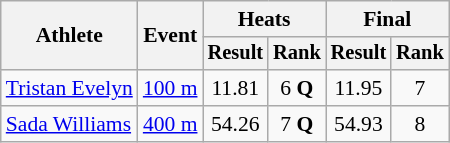<table class="wikitable" style="font-size:90%">
<tr>
<th rowspan=2>Athlete</th>
<th rowspan=2>Event</th>
<th colspan=2>Heats</th>
<th colspan=2>Final</th>
</tr>
<tr style="font-size:95%">
<th>Result</th>
<th>Rank</th>
<th>Result</th>
<th>Rank</th>
</tr>
<tr align=center>
<td align=left><a href='#'>Tristan Evelyn</a></td>
<td align=left><a href='#'>100 m</a></td>
<td>11.81</td>
<td>6 <strong>Q</strong></td>
<td>11.95</td>
<td>7</td>
</tr>
<tr align=center>
<td align=left><a href='#'>Sada Williams</a></td>
<td align=left><a href='#'>400 m</a></td>
<td>54.26</td>
<td>7 <strong>Q</strong></td>
<td>54.93</td>
<td>8</td>
</tr>
</table>
